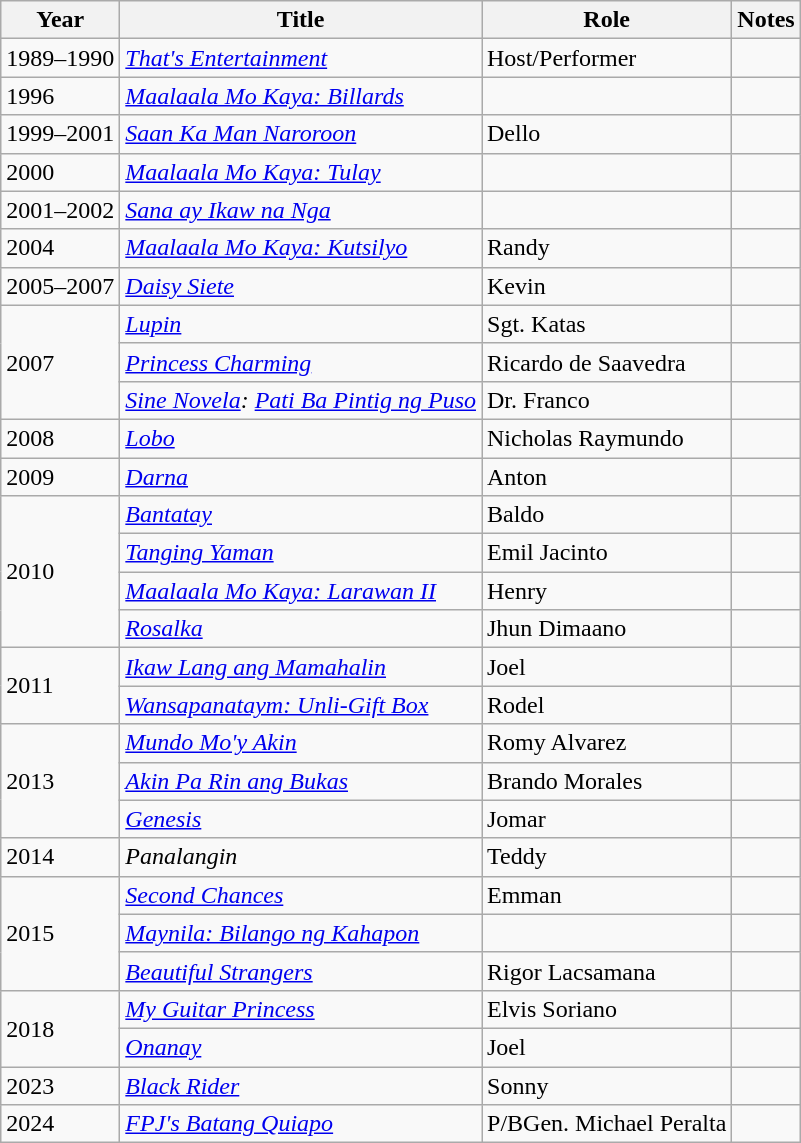<table class="wikitable">
<tr>
<th>Year</th>
<th>Title</th>
<th>Role</th>
<th>Notes</th>
</tr>
<tr>
<td>1989–1990</td>
<td><em><a href='#'>That's Entertainment</a></em></td>
<td>Host/Performer</td>
<td></td>
</tr>
<tr>
<td>1996</td>
<td><em><a href='#'>Maalaala Mo Kaya: Billards</a></em></td>
<td></td>
<td></td>
</tr>
<tr>
<td>1999–2001</td>
<td><em><a href='#'>Saan Ka Man Naroroon</a></em></td>
<td>Dello</td>
<td></td>
</tr>
<tr>
<td>2000</td>
<td><em><a href='#'>Maalaala Mo Kaya: Tulay</a></em></td>
<td></td>
<td></td>
</tr>
<tr>
<td>2001–2002</td>
<td><em><a href='#'>Sana ay Ikaw na Nga</a></em></td>
<td></td>
<td></td>
</tr>
<tr>
<td>2004</td>
<td><em><a href='#'>Maalaala Mo Kaya: Kutsilyo</a></em></td>
<td>Randy</td>
<td></td>
</tr>
<tr>
<td>2005–2007</td>
<td><em><a href='#'>Daisy Siete</a></em></td>
<td>Kevin</td>
<td></td>
</tr>
<tr>
<td rowspan="3">2007</td>
<td><em><a href='#'>Lupin</a></em></td>
<td>Sgt. Katas</td>
<td></td>
</tr>
<tr>
<td><em><a href='#'>Princess Charming</a></em></td>
<td>Ricardo de Saavedra</td>
<td></td>
</tr>
<tr>
<td><em><a href='#'>Sine Novela</a>: <a href='#'>Pati Ba Pintig ng Puso</a></em></td>
<td>Dr. Franco</td>
<td></td>
</tr>
<tr>
<td>2008</td>
<td><em><a href='#'>Lobo</a></em></td>
<td>Nicholas Raymundo</td>
<td></td>
</tr>
<tr>
<td>2009</td>
<td><em><a href='#'>Darna</a></em></td>
<td>Anton</td>
<td></td>
</tr>
<tr>
<td rowspan="4">2010</td>
<td><em><a href='#'>Bantatay</a></em></td>
<td>Baldo</td>
<td></td>
</tr>
<tr>
<td><em><a href='#'>Tanging Yaman</a></em></td>
<td>Emil Jacinto</td>
<td></td>
</tr>
<tr>
<td><em><a href='#'>Maalaala Mo Kaya: Larawan II</a></em></td>
<td>Henry</td>
<td></td>
</tr>
<tr>
<td><em><a href='#'>Rosalka</a></em></td>
<td>Jhun Dimaano</td>
<td></td>
</tr>
<tr>
<td rowspan="2">2011</td>
<td><em><a href='#'>Ikaw Lang ang Mamahalin</a></em></td>
<td>Joel</td>
<td></td>
</tr>
<tr>
<td><em><a href='#'>Wansapanataym: Unli-Gift Box</a></em></td>
<td>Rodel</td>
<td></td>
</tr>
<tr>
<td rowspan="3">2013</td>
<td><em><a href='#'>Mundo Mo'y Akin</a></em></td>
<td>Romy Alvarez</td>
<td></td>
</tr>
<tr>
<td><em><a href='#'>Akin Pa Rin ang Bukas</a></em></td>
<td>Brando Morales</td>
<td></td>
</tr>
<tr>
<td><em><a href='#'>Genesis</a></em></td>
<td>Jomar</td>
<td></td>
</tr>
<tr>
<td>2014</td>
<td><em>Panalangin</em></td>
<td>Teddy</td>
<td></td>
</tr>
<tr>
<td rowspan="3">2015</td>
<td><em><a href='#'>Second Chances</a></em></td>
<td>Emman</td>
<td></td>
</tr>
<tr>
<td><em><a href='#'>Maynila: Bilango ng Kahapon</a></em></td>
<td></td>
<td></td>
</tr>
<tr>
<td><em><a href='#'>Beautiful Strangers</a></em></td>
<td>Rigor Lacsamana</td>
<td></td>
</tr>
<tr>
<td rowspan="2">2018</td>
<td><em><a href='#'>My Guitar Princess</a></em></td>
<td>Elvis Soriano</td>
<td></td>
</tr>
<tr>
<td><em><a href='#'>Onanay</a></em></td>
<td>Joel</td>
<td></td>
</tr>
<tr>
<td>2023</td>
<td><em><a href='#'>Black Rider</a></em></td>
<td>Sonny</td>
</tr>
<tr>
<td>2024</td>
<td><em><a href='#'>FPJ's Batang Quiapo</a></em></td>
<td>P/BGen. Michael Peralta</td>
<td></td>
</tr>
</table>
